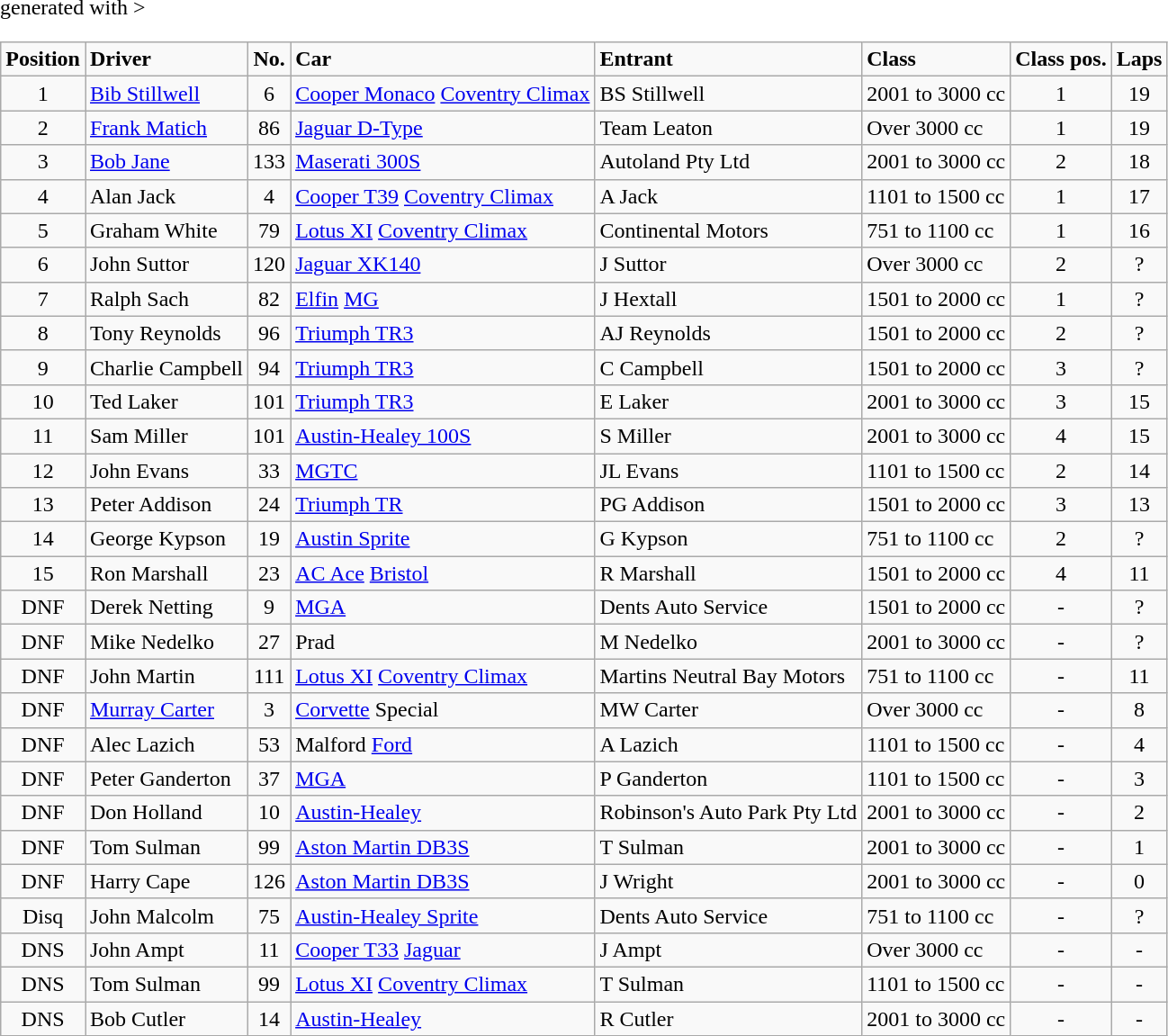<table class="wikitable" <hiddentext>generated with >
<tr style="font-weight:bold">
<td align="center">Position</td>
<td>Driver</td>
<td align="center">No.</td>
<td>Car</td>
<td>Entrant</td>
<td>Class</td>
<td align="center">Class pos.</td>
<td align="center">Laps</td>
</tr>
<tr>
<td align="center">1</td>
<td><a href='#'>Bib Stillwell</a></td>
<td align="center">6</td>
<td><a href='#'>Cooper Monaco</a> <a href='#'>Coventry Climax</a></td>
<td>BS Stillwell</td>
<td>2001 to 3000 cc</td>
<td align="center">1</td>
<td align="center">19</td>
</tr>
<tr>
<td align="center">2</td>
<td><a href='#'>Frank Matich</a></td>
<td align="center">86</td>
<td><a href='#'>Jaguar D-Type</a></td>
<td>Team Leaton</td>
<td>Over 3000 cc</td>
<td align="center">1</td>
<td align="center">19</td>
</tr>
<tr>
<td align="center">3</td>
<td><a href='#'>Bob Jane</a></td>
<td align="center">133</td>
<td><a href='#'>Maserati 300S</a></td>
<td>Autoland Pty Ltd</td>
<td>2001 to 3000 cc</td>
<td align="center">2</td>
<td align="center">18</td>
</tr>
<tr>
<td align="center">4</td>
<td>Alan Jack</td>
<td align="center">4</td>
<td><a href='#'>Cooper T39</a> <a href='#'>Coventry Climax</a></td>
<td>A Jack</td>
<td>1101 to 1500 cc</td>
<td align="center">1</td>
<td align="center">17</td>
</tr>
<tr>
<td align="center">5</td>
<td>Graham White</td>
<td align="center">79</td>
<td><a href='#'>Lotus XI</a> <a href='#'>Coventry Climax</a></td>
<td>Continental Motors</td>
<td>751 to 1100 cc</td>
<td align="center">1</td>
<td align="center">16</td>
</tr>
<tr>
<td align="center">6</td>
<td>John Suttor</td>
<td align="center">120</td>
<td><a href='#'>Jaguar XK140</a></td>
<td>J Suttor</td>
<td>Over 3000 cc</td>
<td align="center">2</td>
<td align="center">?</td>
</tr>
<tr>
<td align="center">7</td>
<td>Ralph Sach</td>
<td align="center">82</td>
<td><a href='#'>Elfin</a> <a href='#'>MG</a></td>
<td>J Hextall</td>
<td>1501 to 2000 cc</td>
<td align="center">1</td>
<td align="center">?</td>
</tr>
<tr>
<td align="center">8</td>
<td>Tony Reynolds</td>
<td align="center">96</td>
<td><a href='#'>Triumph TR3</a></td>
<td>AJ Reynolds</td>
<td>1501 to 2000 cc</td>
<td align="center">2</td>
<td align="center">?</td>
</tr>
<tr>
<td align="center">9</td>
<td>Charlie Campbell</td>
<td align="center">94</td>
<td><a href='#'>Triumph TR3</a></td>
<td>C Campbell</td>
<td>1501 to 2000 cc</td>
<td align="center">3</td>
<td align="center">?</td>
</tr>
<tr>
<td align="center">10</td>
<td>Ted Laker</td>
<td align="center">101</td>
<td><a href='#'>Triumph TR3</a></td>
<td>E Laker</td>
<td>2001 to 3000 cc</td>
<td align="center">3</td>
<td align="center">15</td>
</tr>
<tr>
<td align="center">11</td>
<td>Sam Miller</td>
<td align="center">101</td>
<td><a href='#'>Austin-Healey 100S</a></td>
<td>S Miller</td>
<td>2001 to 3000 cc</td>
<td align="center">4</td>
<td align="center">15</td>
</tr>
<tr>
<td align="center">12</td>
<td>John Evans</td>
<td align="center">33</td>
<td><a href='#'>MGTC</a></td>
<td>JL Evans</td>
<td>1101 to 1500 cc</td>
<td align="center">2</td>
<td align="center">14</td>
</tr>
<tr>
<td align="center">13</td>
<td>Peter Addison</td>
<td align="center">24</td>
<td><a href='#'>Triumph TR</a></td>
<td>PG Addison</td>
<td>1501 to 2000 cc</td>
<td align="center">3</td>
<td align="center">13</td>
</tr>
<tr>
<td align="center">14</td>
<td>George Kypson</td>
<td align="center">19</td>
<td><a href='#'>Austin Sprite</a></td>
<td>G Kypson</td>
<td>751 to 1100 cc</td>
<td align="center">2</td>
<td align="center">?</td>
</tr>
<tr>
<td align="center">15</td>
<td>Ron Marshall</td>
<td align="center">23</td>
<td><a href='#'>AC Ace</a> <a href='#'>Bristol</a></td>
<td>R Marshall</td>
<td>1501 to 2000 cc</td>
<td align="center">4</td>
<td align="center">11</td>
</tr>
<tr>
<td align="center">DNF</td>
<td>Derek Netting</td>
<td align="center">9</td>
<td><a href='#'>MGA</a></td>
<td>Dents Auto Service</td>
<td>1501 to 2000 cc</td>
<td align="center">-</td>
<td align="center">?</td>
</tr>
<tr>
<td align="center">DNF</td>
<td>Mike Nedelko</td>
<td align="center">27</td>
<td>Prad</td>
<td>M Nedelko</td>
<td>2001 to 3000 cc</td>
<td align="center">-</td>
<td align="center">?</td>
</tr>
<tr>
<td align="center">DNF</td>
<td>John Martin</td>
<td align="center">111</td>
<td><a href='#'>Lotus XI</a> <a href='#'>Coventry Climax</a></td>
<td>Martins Neutral Bay Motors</td>
<td>751 to 1100 cc</td>
<td align="center">-</td>
<td align="center">11</td>
</tr>
<tr>
<td align="center">DNF</td>
<td><a href='#'>Murray Carter</a></td>
<td align="center">3</td>
<td><a href='#'>Corvette</a> Special</td>
<td>MW Carter</td>
<td>Over 3000 cc</td>
<td align="center">-</td>
<td align="center">8</td>
</tr>
<tr>
<td align="center">DNF</td>
<td>Alec Lazich</td>
<td align="center">53</td>
<td>Malford <a href='#'>Ford</a></td>
<td>A Lazich</td>
<td>1101 to 1500 cc</td>
<td align="center">-</td>
<td align="center">4</td>
</tr>
<tr>
<td align="center">DNF</td>
<td>Peter Ganderton</td>
<td align="center">37</td>
<td><a href='#'>MGA</a></td>
<td>P Ganderton</td>
<td>1101 to 1500 cc</td>
<td align="center">-</td>
<td align="center">3</td>
</tr>
<tr>
<td align="center">DNF</td>
<td>Don Holland</td>
<td align="center">10</td>
<td><a href='#'>Austin-Healey</a></td>
<td>Robinson's Auto Park Pty Ltd</td>
<td>2001 to 3000 cc</td>
<td align="center">-</td>
<td align="center">2</td>
</tr>
<tr>
<td align="center">DNF</td>
<td>Tom Sulman</td>
<td align="center">99</td>
<td><a href='#'>Aston Martin DB3S</a></td>
<td>T Sulman</td>
<td>2001 to 3000 cc</td>
<td align="center">-</td>
<td align="center">1</td>
</tr>
<tr>
<td align="center">DNF</td>
<td>Harry Cape</td>
<td align="center">126</td>
<td><a href='#'>Aston Martin DB3S</a></td>
<td>J Wright</td>
<td>2001 to 3000 cc</td>
<td align="center">-</td>
<td align="center">0</td>
</tr>
<tr>
<td align="center">Disq</td>
<td>John Malcolm</td>
<td align="center">75</td>
<td><a href='#'>Austin-Healey Sprite</a></td>
<td>Dents Auto Service</td>
<td>751 to 1100 cc</td>
<td align="center">-</td>
<td align="center">?</td>
</tr>
<tr>
<td align="center">DNS</td>
<td>John Ampt</td>
<td align="center">11</td>
<td><a href='#'>Cooper T33</a> <a href='#'>Jaguar</a></td>
<td>J Ampt</td>
<td>Over 3000 cc</td>
<td align="center">-</td>
<td align="center">-</td>
</tr>
<tr>
<td align="center">DNS</td>
<td>Tom Sulman</td>
<td align="center">99</td>
<td><a href='#'>Lotus XI</a> <a href='#'>Coventry Climax</a></td>
<td>T Sulman</td>
<td>1101 to 1500 cc</td>
<td align="center">-</td>
<td align="center">-</td>
</tr>
<tr>
<td align="center">DNS</td>
<td>Bob Cutler</td>
<td align="center">14</td>
<td><a href='#'>Austin-Healey</a></td>
<td>R Cutler</td>
<td>2001 to 3000 cc</td>
<td align="center">-</td>
<td align="center">-</td>
</tr>
</table>
